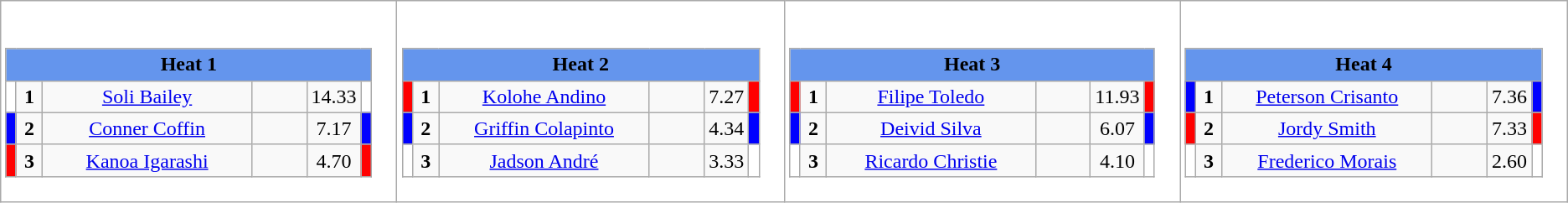<table class="wikitable" style="background:#fff;">
<tr>
<td><div><br><table class="wikitable">
<tr>
<td colspan="6"  style="text-align:center; background:#6495ed;"><strong>Heat 1</strong></td>
</tr>
<tr>
<td style="width:01px; background: #fff;"></td>
<td style="width:14px; text-align:center;"><strong>1</strong></td>
<td style="width:170px; text-align:center;"><a href='#'>Soli Bailey</a></td>
<td style="width:40px; text-align:center;"></td>
<td style="width:20px; text-align:center;">14.33</td>
<td style="width:01px; background: #fff;"></td>
</tr>
<tr>
<td style="width:01px; background: #00f;"></td>
<td style="width:14px; text-align:center;"><strong>2</strong></td>
<td style="width:170px; text-align:center;"><a href='#'>Conner Coffin</a></td>
<td style="width:40px; text-align:center;"></td>
<td style="width:20px; text-align:center;">7.17</td>
<td style="width:01px; background: #00f;"></td>
</tr>
<tr>
<td style="width:01px; background: #f00;"></td>
<td style="width:14px; text-align:center;"><strong>3</strong></td>
<td style="width:170px; text-align:center;"><a href='#'>Kanoa Igarashi</a></td>
<td style="width:40px; text-align:center;"></td>
<td style="width:20px; text-align:center;">4.70</td>
<td style="width:01px; background: #f00;"></td>
</tr>
</table>
</div></td>
<td><div><br><table class="wikitable">
<tr>
<td colspan="6"  style="text-align:center; background:#6495ed;"><strong>Heat 2</strong></td>
</tr>
<tr>
<td style="width:01px; background: #f00;"></td>
<td style="width:14px; text-align:center;"><strong>1</strong></td>
<td style="width:170px; text-align:center;"><a href='#'>Kolohe Andino</a></td>
<td style="width:40px; text-align:center;"></td>
<td style="width:20px; text-align:center;">7.27</td>
<td style="width:01px; background: #f00;"></td>
</tr>
<tr>
<td style="width:01px; background: #00f;"></td>
<td style="width:14px; text-align:center;"><strong>2</strong></td>
<td style="width:170px; text-align:center;"><a href='#'>Griffin Colapinto</a></td>
<td style="width:40px; text-align:center;"></td>
<td style="width:20px; text-align:center;">4.34</td>
<td style="width:01px; background: #00f;"></td>
</tr>
<tr>
<td style="width:01px; background: #fff;"></td>
<td style="width:14px; text-align:center;"><strong>3</strong></td>
<td style="width:170px; text-align:center;"><a href='#'>Jadson André</a></td>
<td style="width:40px; text-align:center;"></td>
<td style="width:20px; text-align:center;">3.33</td>
<td style="width:01px; background: #fff;"></td>
</tr>
</table>
</div></td>
<td><div><br><table class="wikitable">
<tr>
<td colspan="6"  style="text-align:center; background:#6495ed;"><strong>Heat 3</strong></td>
</tr>
<tr>
<td style="width:01px; background: #f00;"></td>
<td style="width:14px; text-align:center;"><strong>1</strong></td>
<td style="width:170px; text-align:center;"><a href='#'>Filipe Toledo</a></td>
<td style="width:40px; text-align:center;"></td>
<td style="width:20px; text-align:center;">11.93</td>
<td style="width:01px; background: #f00;"></td>
</tr>
<tr>
<td style="width:01px; background: #00f;"></td>
<td style="width:14px; text-align:center;"><strong>2</strong></td>
<td style="width:170px; text-align:center;"><a href='#'>Deivid Silva</a></td>
<td style="width:40px; text-align:center;"></td>
<td style="width:20px; text-align:center;">6.07</td>
<td style="width:01px; background: #00f;"></td>
</tr>
<tr>
<td style="width:01px; background: #fff;"></td>
<td style="width:14px; text-align:center;"><strong>3</strong></td>
<td style="width:170px; text-align:center;"><a href='#'>Ricardo Christie</a></td>
<td style="width:40px; text-align:center;"></td>
<td style="width:20px; text-align:center;">4.10</td>
<td style="width:01px; background: #fff;"></td>
</tr>
</table>
</div></td>
<td><div><br><table class="wikitable">
<tr>
<td colspan="6"  style="text-align:center; background:#6495ed;"><strong>Heat 4</strong></td>
</tr>
<tr>
<td style="width:01px; background: #00f;"></td>
<td style="width:14px; text-align:center;"><strong>1</strong></td>
<td style="width:170px; text-align:center;"><a href='#'>Peterson Crisanto</a></td>
<td style="width:40px; text-align:center;"></td>
<td style="width:20px; text-align:center;">7.36</td>
<td style="width:01px; background: #00f;"></td>
</tr>
<tr>
<td style="width:01px; background: #f00;"></td>
<td style="width:14px; text-align:center;"><strong>2</strong></td>
<td style="width:170px; text-align:center;"><a href='#'>Jordy Smith</a></td>
<td style="width:40px; text-align:center;"></td>
<td style="width:20px; text-align:center;">7.33</td>
<td style="width:01px; background: #f00;"></td>
</tr>
<tr>
<td style="width:01px; background: #fff;"></td>
<td style="width:14px; text-align:center;"><strong>3</strong></td>
<td style="width:170px; text-align:center;"><a href='#'>Frederico Morais</a></td>
<td style="width:40px; text-align:center;"></td>
<td style="width:20px; text-align:center;">2.60</td>
<td style="width:01px; background: #fff;"></td>
</tr>
</table>
</div></td>
</tr>
</table>
